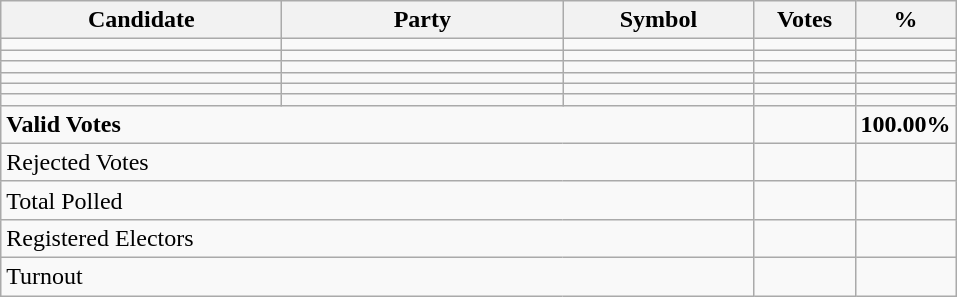<table class="wikitable" border="1" style="text-align:right;">
<tr>
<th align=left width="180">Candidate</th>
<th align=left width="180">Party</th>
<th align=left width="120">Symbol</th>
<th align=left width="60">Votes</th>
<th align=left width="60">%</th>
</tr>
<tr>
<td align=left></td>
<td align=left></td>
<td></td>
<td></td>
<td></td>
</tr>
<tr>
<td align=left></td>
<td align=left></td>
<td></td>
<td></td>
<td></td>
</tr>
<tr>
<td align=left></td>
<td align=left></td>
<td></td>
<td></td>
<td></td>
</tr>
<tr>
<td align=left></td>
<td align=left></td>
<td></td>
<td></td>
<td></td>
</tr>
<tr>
<td align=left></td>
<td align=left></td>
<td></td>
<td></td>
<td></td>
</tr>
<tr>
<td align=left></td>
<td align=left></td>
<td></td>
<td></td>
<td></td>
</tr>
<tr>
<td align=left colspan=3><strong>Valid Votes</strong></td>
<td><strong> </strong></td>
<td><strong>100.00%</strong></td>
</tr>
<tr>
<td align=left colspan=3>Rejected Votes</td>
<td></td>
<td></td>
</tr>
<tr>
<td align=left colspan=3>Total Polled</td>
<td></td>
<td></td>
</tr>
<tr>
<td align=left colspan=3>Registered Electors</td>
<td></td>
<td></td>
</tr>
<tr>
<td align=left colspan=3>Turnout</td>
<td></td>
</tr>
</table>
